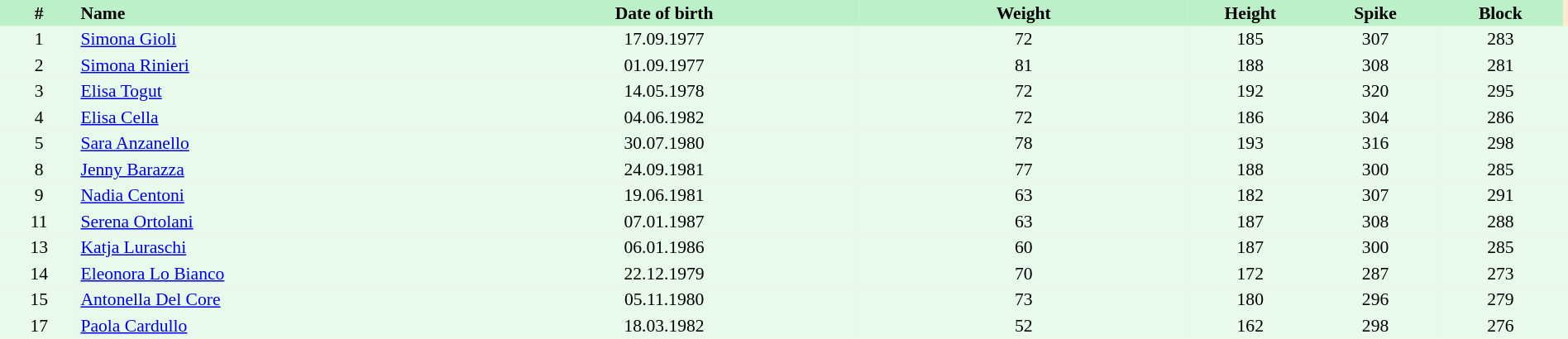<table border=0 cellpadding=2 cellspacing=0  |- bgcolor=#FFECCE style="text-align:center; font-size:90%;" width=100%>
<tr bgcolor=#BBF0C9>
<th width=5%>#</th>
<th width=25% align=left>Name</th>
<th width=25%>Date of birth</th>
<th width=21%>Weight</th>
<th width=8%>Height</th>
<th width=8%>Spike</th>
<th width=8%>Block</th>
</tr>
<tr bgcolor=#E7FAEC>
<td>1</td>
<td align=left><a href='#'>Simona Gioli</a></td>
<td>17.09.1977</td>
<td>72</td>
<td>185</td>
<td>307</td>
<td>283</td>
<td></td>
</tr>
<tr bgcolor=#E7FAEC>
<td>2</td>
<td align=left><a href='#'>Simona Rinieri</a></td>
<td>01.09.1977</td>
<td>81</td>
<td>188</td>
<td>308</td>
<td>281</td>
<td></td>
</tr>
<tr bgcolor=#E7FAEC>
<td>3</td>
<td align=left><a href='#'>Elisa Togut</a></td>
<td>14.05.1978</td>
<td>72</td>
<td>192</td>
<td>320</td>
<td>295</td>
<td></td>
</tr>
<tr bgcolor=#E7FAEC>
<td>4</td>
<td align=left><a href='#'>Elisa Cella</a></td>
<td>04.06.1982</td>
<td>72</td>
<td>186</td>
<td>304</td>
<td>286</td>
<td></td>
</tr>
<tr bgcolor=#E7FAEC>
<td>5</td>
<td align=left><a href='#'>Sara Anzanello</a></td>
<td>30.07.1980</td>
<td>78</td>
<td>193</td>
<td>316</td>
<td>298</td>
<td></td>
</tr>
<tr bgcolor=#E7FAEC>
<td>8</td>
<td align=left><a href='#'>Jenny Barazza</a></td>
<td>24.09.1981</td>
<td>77</td>
<td>188</td>
<td>300</td>
<td>285</td>
<td></td>
</tr>
<tr bgcolor=#E7FAEC>
<td>9</td>
<td align=left><a href='#'>Nadia Centoni</a></td>
<td>19.06.1981</td>
<td>63</td>
<td>182</td>
<td>307</td>
<td>291</td>
<td></td>
</tr>
<tr bgcolor=#E7FAEC>
<td>11</td>
<td align=left><a href='#'>Serena Ortolani</a></td>
<td>07.01.1987</td>
<td>63</td>
<td>187</td>
<td>308</td>
<td>288</td>
<td></td>
</tr>
<tr bgcolor=#E7FAEC>
<td>13</td>
<td align=left><a href='#'>Katja Luraschi</a></td>
<td>06.01.1986</td>
<td>60</td>
<td>187</td>
<td>300</td>
<td>285</td>
<td></td>
</tr>
<tr bgcolor=#E7FAEC>
<td>14</td>
<td align=left><a href='#'>Eleonora Lo Bianco</a></td>
<td>22.12.1979</td>
<td>70</td>
<td>172</td>
<td>287</td>
<td>273</td>
<td></td>
</tr>
<tr bgcolor=#E7FAEC>
<td>15</td>
<td align=left><a href='#'>Antonella Del Core</a></td>
<td>05.11.1980</td>
<td>73</td>
<td>180</td>
<td>296</td>
<td>279</td>
<td></td>
</tr>
<tr bgcolor=#E7FAEC>
<td>17</td>
<td align=left><a href='#'>Paola Cardullo</a></td>
<td>18.03.1982</td>
<td>52</td>
<td>162</td>
<td>298</td>
<td>276</td>
<td></td>
</tr>
</table>
